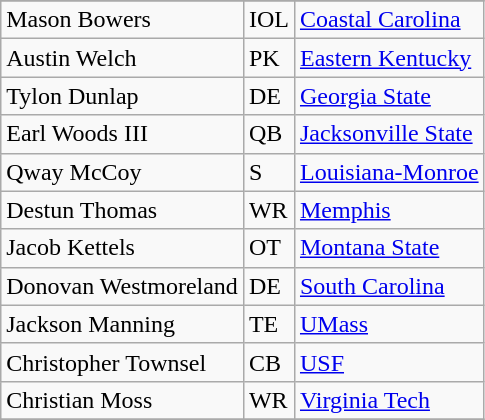<table class="wikitable">
<tr>
</tr>
<tr>
<td>Mason Bowers</td>
<td>IOL</td>
<td><a href='#'>Coastal Carolina</a></td>
</tr>
<tr>
<td>Austin Welch</td>
<td>PK</td>
<td><a href='#'>Eastern Kentucky</a></td>
</tr>
<tr>
<td>Tylon Dunlap</td>
<td>DE</td>
<td><a href='#'>Georgia State</a></td>
</tr>
<tr>
<td>Earl Woods III</td>
<td>QB</td>
<td><a href='#'>Jacksonville State</a></td>
</tr>
<tr>
<td>Qway McCoy</td>
<td>S</td>
<td><a href='#'>Louisiana-Monroe</a></td>
</tr>
<tr>
<td>Destun Thomas</td>
<td>WR</td>
<td><a href='#'>Memphis</a></td>
</tr>
<tr>
<td>Jacob Kettels</td>
<td>OT</td>
<td><a href='#'>Montana State</a></td>
</tr>
<tr>
<td>Donovan Westmoreland</td>
<td>DE</td>
<td><a href='#'>South Carolina</a></td>
</tr>
<tr>
<td>Jackson Manning</td>
<td>TE</td>
<td><a href='#'>UMass</a></td>
</tr>
<tr>
<td>Christopher Townsel</td>
<td>CB</td>
<td><a href='#'>USF</a></td>
</tr>
<tr>
<td>Christian Moss</td>
<td>WR</td>
<td><a href='#'>Virginia Tech</a></td>
</tr>
<tr>
</tr>
</table>
